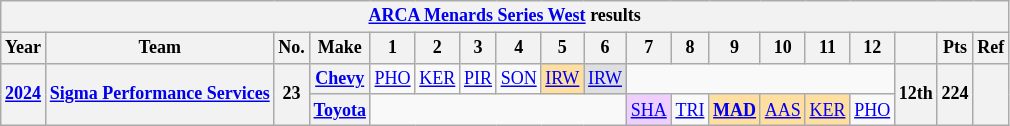<table class="wikitable" style="text-align:center; font-size:75%">
<tr>
<th colspan=23><a href='#'>ARCA Menards Series West</a> results</th>
</tr>
<tr>
<th>Year</th>
<th>Team</th>
<th>No.</th>
<th>Make</th>
<th>1</th>
<th>2</th>
<th>3</th>
<th>4</th>
<th>5</th>
<th>6</th>
<th>7</th>
<th>8</th>
<th>9</th>
<th>10</th>
<th>11</th>
<th>12</th>
<th></th>
<th>Pts</th>
<th>Ref</th>
</tr>
<tr>
<th rowspan=2><a href='#'>2024</a></th>
<th rowspan=2><a href='#'>Sigma Performance Services</a></th>
<th rowspan=2>23</th>
<th><a href='#'>Chevy</a></th>
<td><a href='#'>PHO</a></td>
<td><a href='#'>KER</a></td>
<td><a href='#'>PIR</a></td>
<td><a href='#'>SON</a></td>
<td style="background:#FFDF9F;"><a href='#'>IRW</a><br></td>
<td style="background:#DFDFDF;"><a href='#'>IRW</a><br></td>
<td colspan=6></td>
<th rowspan=2>12th</th>
<th rowspan=2>224</th>
<th rowspan=2></th>
</tr>
<tr>
<th><a href='#'>Toyota</a></th>
<td colspan=6></td>
<td style="background:#EFCFFF;"><a href='#'>SHA</a><br></td>
<td><a href='#'>TRI</a></td>
<td style="background:#FFDF9F;"><strong><a href='#'>MAD</a></strong><br></td>
<td style="background:#FFDF9F;"><a href='#'>AAS</a><br></td>
<td style="background:#FFDF9F;"><a href='#'>KER</a><br></td>
<td><a href='#'>PHO</a></td>
</tr>
</table>
